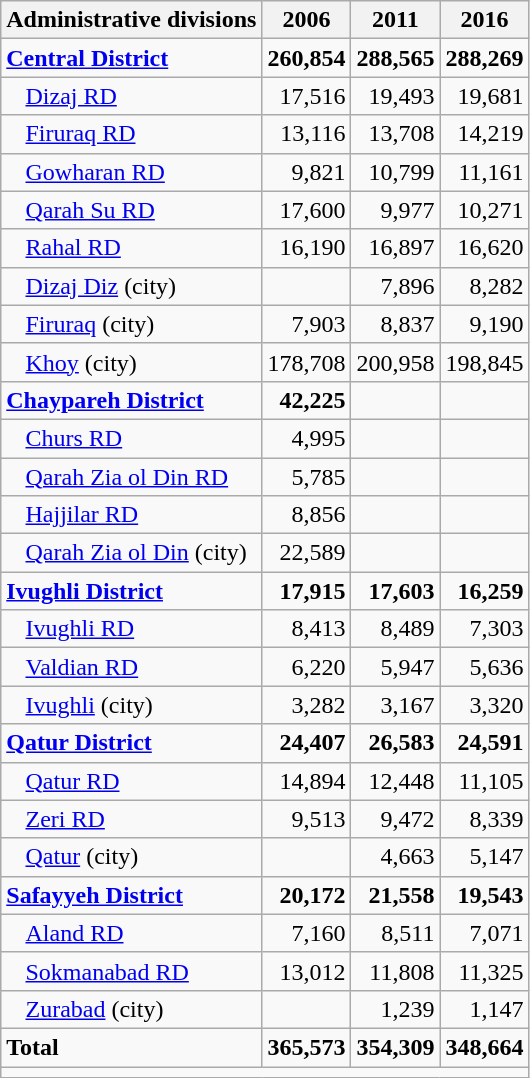<table class="wikitable">
<tr>
<th>Administrative divisions</th>
<th>2006</th>
<th>2011</th>
<th>2016</th>
</tr>
<tr>
<td><strong><a href='#'>Central District</a></strong></td>
<td style="text-align: right;"><strong>260,854</strong></td>
<td style="text-align: right;"><strong>288,565</strong></td>
<td style="text-align: right;"><strong>288,269</strong></td>
</tr>
<tr>
<td style="padding-left: 1em;"><a href='#'>Dizaj RD</a></td>
<td style="text-align: right;">17,516</td>
<td style="text-align: right;">19,493</td>
<td style="text-align: right;">19,681</td>
</tr>
<tr>
<td style="padding-left: 1em;"><a href='#'>Firuraq RD</a></td>
<td style="text-align: right;">13,116</td>
<td style="text-align: right;">13,708</td>
<td style="text-align: right;">14,219</td>
</tr>
<tr>
<td style="padding-left: 1em;"><a href='#'>Gowharan RD</a></td>
<td style="text-align: right;">9,821</td>
<td style="text-align: right;">10,799</td>
<td style="text-align: right;">11,161</td>
</tr>
<tr>
<td style="padding-left: 1em;"><a href='#'>Qarah Su RD</a></td>
<td style="text-align: right;">17,600</td>
<td style="text-align: right;">9,977</td>
<td style="text-align: right;">10,271</td>
</tr>
<tr>
<td style="padding-left: 1em;"><a href='#'>Rahal RD</a></td>
<td style="text-align: right;">16,190</td>
<td style="text-align: right;">16,897</td>
<td style="text-align: right;">16,620</td>
</tr>
<tr>
<td style="padding-left: 1em;"><a href='#'>Dizaj Diz</a> (city)</td>
<td style="text-align: right;"></td>
<td style="text-align: right;">7,896</td>
<td style="text-align: right;">8,282</td>
</tr>
<tr>
<td style="padding-left: 1em;"><a href='#'>Firuraq</a> (city)</td>
<td style="text-align: right;">7,903</td>
<td style="text-align: right;">8,837</td>
<td style="text-align: right;">9,190</td>
</tr>
<tr>
<td style="padding-left: 1em;"><a href='#'>Khoy</a> (city)</td>
<td style="text-align: right;">178,708</td>
<td style="text-align: right;">200,958</td>
<td style="text-align: right;">198,845</td>
</tr>
<tr>
<td><strong><a href='#'>Chaypareh District</a></strong></td>
<td style="text-align: right;"><strong>42,225</strong></td>
<td style="text-align: right;"></td>
<td style="text-align: right;"></td>
</tr>
<tr>
<td style="padding-left: 1em;"><a href='#'>Churs RD</a></td>
<td style="text-align: right;">4,995</td>
<td style="text-align: right;"></td>
<td style="text-align: right;"></td>
</tr>
<tr>
<td style="padding-left: 1em;"><a href='#'>Qarah Zia ol Din RD</a></td>
<td style="text-align: right;">5,785</td>
<td style="text-align: right;"></td>
<td style="text-align: right;"></td>
</tr>
<tr>
<td style="padding-left: 1em;"><a href='#'>Hajjilar RD</a></td>
<td style="text-align: right;">8,856</td>
<td style="text-align: right;"></td>
<td style="text-align: right;"></td>
</tr>
<tr>
<td style="padding-left: 1em;"><a href='#'>Qarah Zia ol Din</a> (city)</td>
<td style="text-align: right;">22,589</td>
<td style="text-align: right;"></td>
<td style="text-align: right;"></td>
</tr>
<tr>
<td><strong><a href='#'>Ivughli District</a></strong></td>
<td style="text-align: right;"><strong>17,915</strong></td>
<td style="text-align: right;"><strong>17,603</strong></td>
<td style="text-align: right;"><strong>16,259</strong></td>
</tr>
<tr>
<td style="padding-left: 1em;"><a href='#'>Ivughli RD</a></td>
<td style="text-align: right;">8,413</td>
<td style="text-align: right;">8,489</td>
<td style="text-align: right;">7,303</td>
</tr>
<tr>
<td style="padding-left: 1em;"><a href='#'>Valdian RD</a></td>
<td style="text-align: right;">6,220</td>
<td style="text-align: right;">5,947</td>
<td style="text-align: right;">5,636</td>
</tr>
<tr>
<td style="padding-left: 1em;"><a href='#'>Ivughli</a> (city)</td>
<td style="text-align: right;">3,282</td>
<td style="text-align: right;">3,167</td>
<td style="text-align: right;">3,320</td>
</tr>
<tr>
<td><strong><a href='#'>Qatur District</a></strong></td>
<td style="text-align: right;"><strong>24,407</strong></td>
<td style="text-align: right;"><strong>26,583</strong></td>
<td style="text-align: right;"><strong>24,591</strong></td>
</tr>
<tr>
<td style="padding-left: 1em;"><a href='#'>Qatur RD</a></td>
<td style="text-align: right;">14,894</td>
<td style="text-align: right;">12,448</td>
<td style="text-align: right;">11,105</td>
</tr>
<tr>
<td style="padding-left: 1em;"><a href='#'>Zeri RD</a></td>
<td style="text-align: right;">9,513</td>
<td style="text-align: right;">9,472</td>
<td style="text-align: right;">8,339</td>
</tr>
<tr>
<td style="padding-left: 1em;"><a href='#'>Qatur</a> (city)</td>
<td style="text-align: right;"></td>
<td style="text-align: right;">4,663</td>
<td style="text-align: right;">5,147</td>
</tr>
<tr>
<td><strong><a href='#'>Safayyeh District</a></strong></td>
<td style="text-align: right;"><strong>20,172</strong></td>
<td style="text-align: right;"><strong>21,558</strong></td>
<td style="text-align: right;"><strong>19,543</strong></td>
</tr>
<tr>
<td style="padding-left: 1em;"><a href='#'>Aland RD</a></td>
<td style="text-align: right;">7,160</td>
<td style="text-align: right;">8,511</td>
<td style="text-align: right;">7,071</td>
</tr>
<tr>
<td style="padding-left: 1em;"><a href='#'>Sokmanabad RD</a></td>
<td style="text-align: right;">13,012</td>
<td style="text-align: right;">11,808</td>
<td style="text-align: right;">11,325</td>
</tr>
<tr>
<td style="padding-left: 1em;"><a href='#'>Zurabad</a> (city)</td>
<td style="text-align: right;"></td>
<td style="text-align: right;">1,239</td>
<td style="text-align: right;">1,147</td>
</tr>
<tr>
<td><strong>Total</strong></td>
<td style="text-align: right;"><strong>365,573</strong></td>
<td style="text-align: right;"><strong>354,309</strong></td>
<td style="text-align: right;"><strong>348,664</strong></td>
</tr>
<tr>
<td colspan=4></td>
</tr>
</table>
